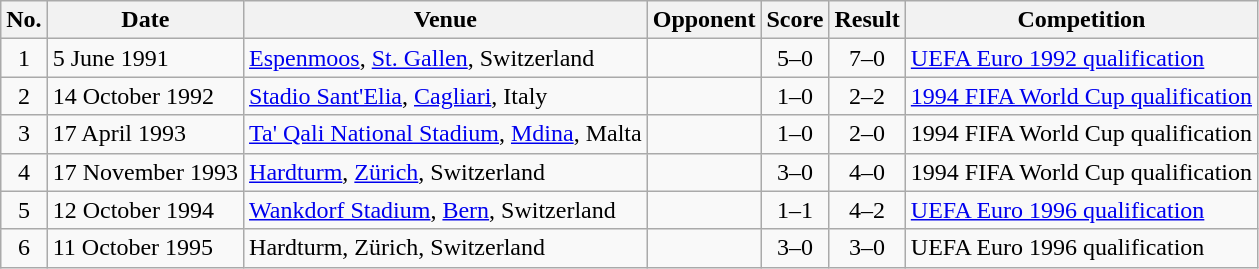<table class="wikitable sortable">
<tr>
<th scope="col">No.</th>
<th scope="col">Date</th>
<th scope="col">Venue</th>
<th scope="col">Opponent</th>
<th scope="col">Score</th>
<th scope="col">Result</th>
<th scope="col">Competition</th>
</tr>
<tr>
<td align="center">1</td>
<td>5 June 1991</td>
<td><a href='#'>Espenmoos</a>, <a href='#'>St. Gallen</a>, Switzerland</td>
<td></td>
<td align="center">5–0</td>
<td align="center">7–0</td>
<td><a href='#'>UEFA Euro 1992 qualification</a></td>
</tr>
<tr>
<td align="center">2</td>
<td>14 October 1992</td>
<td><a href='#'>Stadio Sant'Elia</a>, <a href='#'>Cagliari</a>, Italy</td>
<td></td>
<td align="center">1–0</td>
<td align="center">2–2</td>
<td><a href='#'>1994 FIFA World Cup qualification</a></td>
</tr>
<tr>
<td align="center">3</td>
<td>17 April 1993</td>
<td><a href='#'>Ta' Qali National Stadium</a>, <a href='#'>Mdina</a>, Malta</td>
<td></td>
<td align="center">1–0</td>
<td align="center">2–0</td>
<td>1994 FIFA World Cup qualification</td>
</tr>
<tr>
<td align="center">4</td>
<td>17 November 1993</td>
<td><a href='#'>Hardturm</a>, <a href='#'>Zürich</a>, Switzerland</td>
<td></td>
<td align="center">3–0</td>
<td align="center">4–0</td>
<td>1994 FIFA World Cup qualification</td>
</tr>
<tr>
<td align="center">5</td>
<td>12 October 1994</td>
<td><a href='#'>Wankdorf Stadium</a>, <a href='#'>Bern</a>, Switzerland</td>
<td></td>
<td align="center">1–1</td>
<td align="center">4–2</td>
<td><a href='#'>UEFA Euro 1996 qualification</a></td>
</tr>
<tr>
<td align="center">6</td>
<td>11 October 1995</td>
<td>Hardturm, Zürich, Switzerland</td>
<td></td>
<td align="center">3–0</td>
<td align="center">3–0</td>
<td>UEFA Euro 1996 qualification</td>
</tr>
</table>
